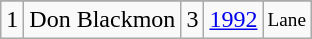<table class="wikitable">
<tr>
</tr>
<tr>
<td>1</td>
<td>Don Blackmon</td>
<td>3</td>
<td><a href='#'>1992</a></td>
<td style="font-size:80%;">Lane</td>
</tr>
</table>
